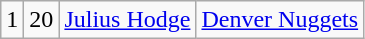<table class="wikitable">
<tr style="text-align:center;" bgcolor="">
<td>1</td>
<td>20</td>
<td><a href='#'>Julius Hodge</a></td>
<td><a href='#'>Denver Nuggets</a></td>
</tr>
</table>
